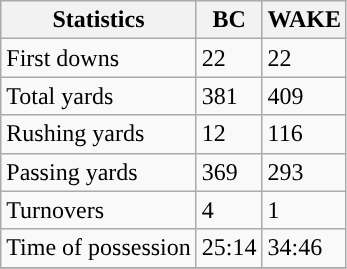<table class="wikitable">
<tr>
<th>Statistics</th>
<th>BC</th>
<th>WAKE</th>
</tr>
<tr>
<td>First downs</td>
<td>22</td>
<td>22</td>
</tr>
<tr>
<td>Total yards</td>
<td>381</td>
<td>409</td>
</tr>
<tr>
<td>Rushing yards</td>
<td>12</td>
<td>116</td>
</tr>
<tr>
<td>Passing yards</td>
<td>369</td>
<td>293</td>
</tr>
<tr>
<td>Turnovers</td>
<td>4</td>
<td>1</td>
</tr>
<tr>
<td>Time of possession</td>
<td>25:14</td>
<td>34:46</td>
</tr>
<tr>
</tr>
</table>
